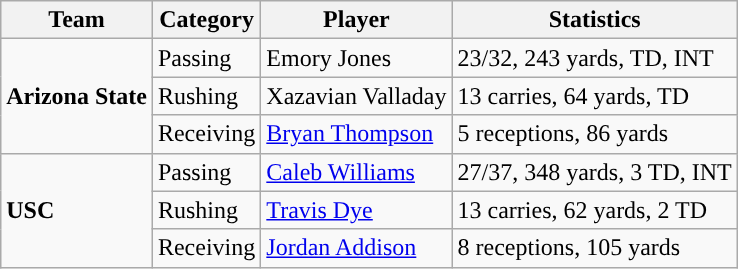<table class="wikitable" style="float: right;">
<tr>
<th>Team</th>
<th>Category</th>
<th>Player</th>
<th>Statistics</th>
</tr>
<tr>
<td rowspan=3><strong>Arizona State</strong></td>
<td>Passing</td>
<td>Emory Jones</td>
<td>23/32, 243 yards, TD, INT</td>
</tr>
<tr>
<td>Rushing</td>
<td>Xazavian Valladay</td>
<td>13 carries, 64 yards, TD</td>
</tr>
<tr>
<td>Receiving</td>
<td><a href='#'>Bryan Thompson</a></td>
<td>5 receptions, 86 yards</td>
</tr>
<tr>
<td rowspan=3><strong>USC</strong></td>
<td>Passing</td>
<td><a href='#'>Caleb Williams</a></td>
<td>27/37, 348 yards, 3 TD, INT</td>
</tr>
<tr>
<td>Rushing</td>
<td><a href='#'>Travis Dye</a></td>
<td>13 carries, 62 yards, 2 TD</td>
</tr>
<tr>
<td>Receiving</td>
<td><a href='#'>Jordan Addison</a></td>
<td>8 receptions, 105 yards</td>
</tr>
</table>
